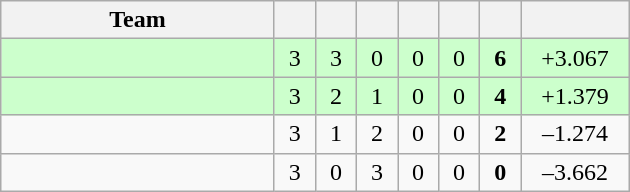<table class="wikitable" style="text-align:center">
<tr>
<th style="width:175px;">Team</th>
<th style="width:20px;"></th>
<th style="width:20px;"></th>
<th style="width:20px;"></th>
<th style="width:20px;"></th>
<th style="width:20px;"></th>
<th style="width:20px;"></th>
<th style="width:65px;"></th>
</tr>
<tr style="background:#cfc">
<td style="text-align:left"></td>
<td>3</td>
<td>3</td>
<td>0</td>
<td>0</td>
<td>0</td>
<td><strong>6</strong></td>
<td>+3.067</td>
</tr>
<tr style="background:#cfc">
<td style="text-align:left"></td>
<td>3</td>
<td>2</td>
<td>1</td>
<td>0</td>
<td>0</td>
<td><strong>4</strong></td>
<td>+1.379</td>
</tr>
<tr>
<td style="text-align:left"></td>
<td>3</td>
<td>1</td>
<td>2</td>
<td>0</td>
<td>0</td>
<td><strong>2</strong></td>
<td>–1.274</td>
</tr>
<tr>
<td style="text-align:left"></td>
<td>3</td>
<td>0</td>
<td>3</td>
<td>0</td>
<td>0</td>
<td><strong>0</strong></td>
<td>–3.662</td>
</tr>
</table>
